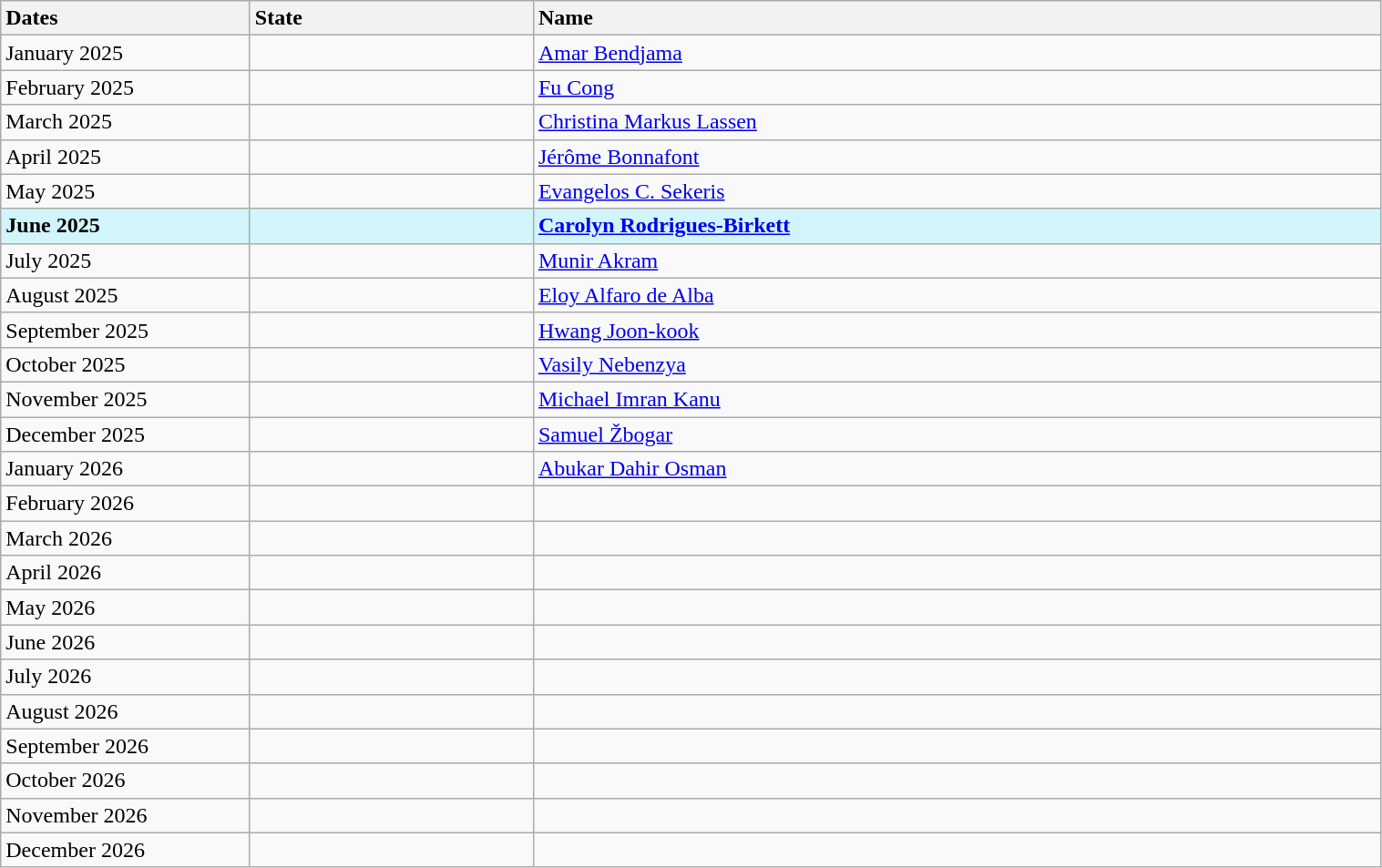<table class="wikitable" width="80%">
<tr>
<th style="text-align:left;width:175px">Dates</th>
<th style="text-align:left;width:200px">State</th>
<th style="text-align:left;">Name</th>
</tr>
<tr>
<td>January 2025</td>
<td></td>
<td><a href='#'>Amar Bendjama</a></td>
</tr>
<tr>
<td>February 2025</td>
<td></td>
<td><a href='#'>Fu Cong</a></td>
</tr>
<tr>
<td>March 2025</td>
<td></td>
<td><a href='#'>Christina Markus Lassen</a></td>
</tr>
<tr>
<td>April 2025</td>
<td></td>
<td><a href='#'>Jérôme Bonnafont</a></td>
</tr>
<tr>
<td>May 2025</td>
<td></td>
<td><a href='#'>Evangelos C. Sekeris</a></td>
</tr>
<tr style="background-color:#d1f5fb; font-weight:bold">
<td>June 2025</td>
<td></td>
<td><a href='#'>Carolyn Rodrigues-Birkett</a></td>
</tr>
<tr>
<td>July 2025</td>
<td></td>
<td><a href='#'>Munir Akram</a></td>
</tr>
<tr>
<td>August 2025</td>
<td></td>
<td><a href='#'>Eloy Alfaro de Alba</a></td>
</tr>
<tr>
<td>September 2025</td>
<td></td>
<td><a href='#'>Hwang Joon-kook</a></td>
</tr>
<tr>
<td>October 2025</td>
<td></td>
<td><a href='#'>Vasily Nebenzya</a></td>
</tr>
<tr>
<td>November 2025</td>
<td></td>
<td><a href='#'>Michael Imran Kanu</a></td>
</tr>
<tr>
<td>December 2025</td>
<td></td>
<td><a href='#'>Samuel Žbogar</a></td>
</tr>
<tr>
<td>January 2026</td>
<td></td>
<td><a href='#'>Abukar Dahir Osman</a></td>
</tr>
<tr>
<td>February 2026</td>
<td></td>
<td></td>
</tr>
<tr>
<td>March 2026</td>
<td></td>
<td></td>
</tr>
<tr>
<td>April 2026</td>
<td></td>
<td></td>
</tr>
<tr>
<td>May 2026</td>
<td></td>
<td></td>
</tr>
<tr>
<td>June 2026</td>
<td></td>
<td></td>
</tr>
<tr>
<td>July 2026</td>
<td></td>
<td></td>
</tr>
<tr>
<td>August 2026</td>
<td></td>
<td></td>
</tr>
<tr>
<td>September 2026</td>
<td></td>
<td></td>
</tr>
<tr>
<td>October 2026</td>
<td></td>
<td></td>
</tr>
<tr>
<td>November 2026</td>
<td></td>
<td></td>
</tr>
<tr>
<td>December 2026</td>
<td></td>
<td></td>
</tr>
</table>
